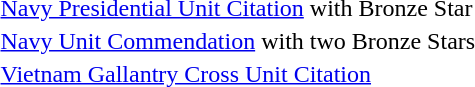<table>
<tr>
<td></td>
<td><a href='#'>Navy Presidential Unit Citation</a> with Bronze Star</td>
</tr>
<tr>
<td><span></span><span></span></td>
<td><a href='#'>Navy Unit Commendation</a> with two Bronze Stars</td>
</tr>
<tr>
<td></td>
<td><a href='#'>Vietnam Gallantry Cross Unit Citation</a></td>
</tr>
</table>
